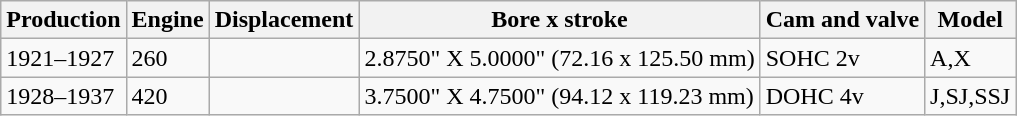<table class="wikitable">
<tr>
<th>Production</th>
<th>Engine</th>
<th>Displacement</th>
<th>Bore x stroke</th>
<th>Cam and valve</th>
<th>Model</th>
</tr>
<tr>
<td>1921–1927</td>
<td>260</td>
<td></td>
<td>2.8750" X 5.0000" (72.16 x 125.50 mm)</td>
<td>SOHC 2v</td>
<td>A,X</td>
</tr>
<tr>
<td>1928–1937</td>
<td>420</td>
<td></td>
<td>3.7500" X 4.7500" (94.12 x 119.23 mm)</td>
<td>DOHC 4v</td>
<td>J,SJ,SSJ</td>
</tr>
</table>
